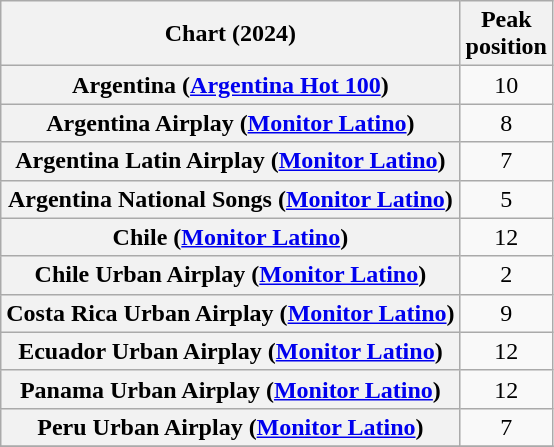<table class="wikitable sortable plainrowheaders" style="text-align:center">
<tr>
<th scope="col">Chart (2024)</th>
<th scope="col">Peak<br>position</th>
</tr>
<tr>
<th scope="row">Argentina (<a href='#'>Argentina Hot 100</a>)</th>
<td>10</td>
</tr>
<tr>
<th scope="row">Argentina Airplay (<a href='#'>Monitor Latino</a>)</th>
<td>8</td>
</tr>
<tr>
<th scope="row">Argentina Latin Airplay (<a href='#'>Monitor Latino</a>)</th>
<td>7</td>
</tr>
<tr>
<th scope="row">Argentina National Songs (<a href='#'>Monitor Latino</a>)</th>
<td>5</td>
</tr>
<tr>
<th scope="row">Chile (<a href='#'>Monitor Latino</a>)</th>
<td>12</td>
</tr>
<tr>
<th scope="row">Chile Urban Airplay (<a href='#'>Monitor Latino</a>)</th>
<td>2</td>
</tr>
<tr>
<th scope="row">Costa Rica Urban Airplay (<a href='#'>Monitor Latino</a>)</th>
<td>9</td>
</tr>
<tr>
<th scope="row">Ecuador Urban Airplay (<a href='#'>Monitor Latino</a>)</th>
<td>12</td>
</tr>
<tr>
<th scope="row">Panama Urban Airplay (<a href='#'>Monitor Latino</a>)</th>
<td>12</td>
</tr>
<tr>
<th scope="row">Peru Urban Airplay (<a href='#'>Monitor Latino</a>)</th>
<td>7</td>
</tr>
<tr>
</tr>
</table>
